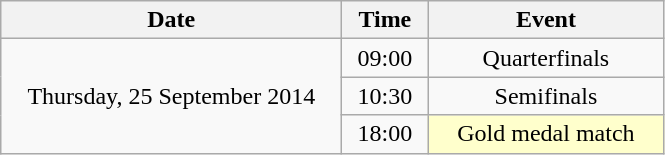<table class = "wikitable" style="text-align:center;">
<tr>
<th width=220>Date</th>
<th width=50>Time</th>
<th width=150>Event</th>
</tr>
<tr>
<td rowspan=3>Thursday, 25 September 2014</td>
<td>09:00</td>
<td>Quarterfinals</td>
</tr>
<tr>
<td>10:30</td>
<td>Semifinals</td>
</tr>
<tr>
<td>18:00</td>
<td bgcolor=ffffcc>Gold medal match</td>
</tr>
</table>
